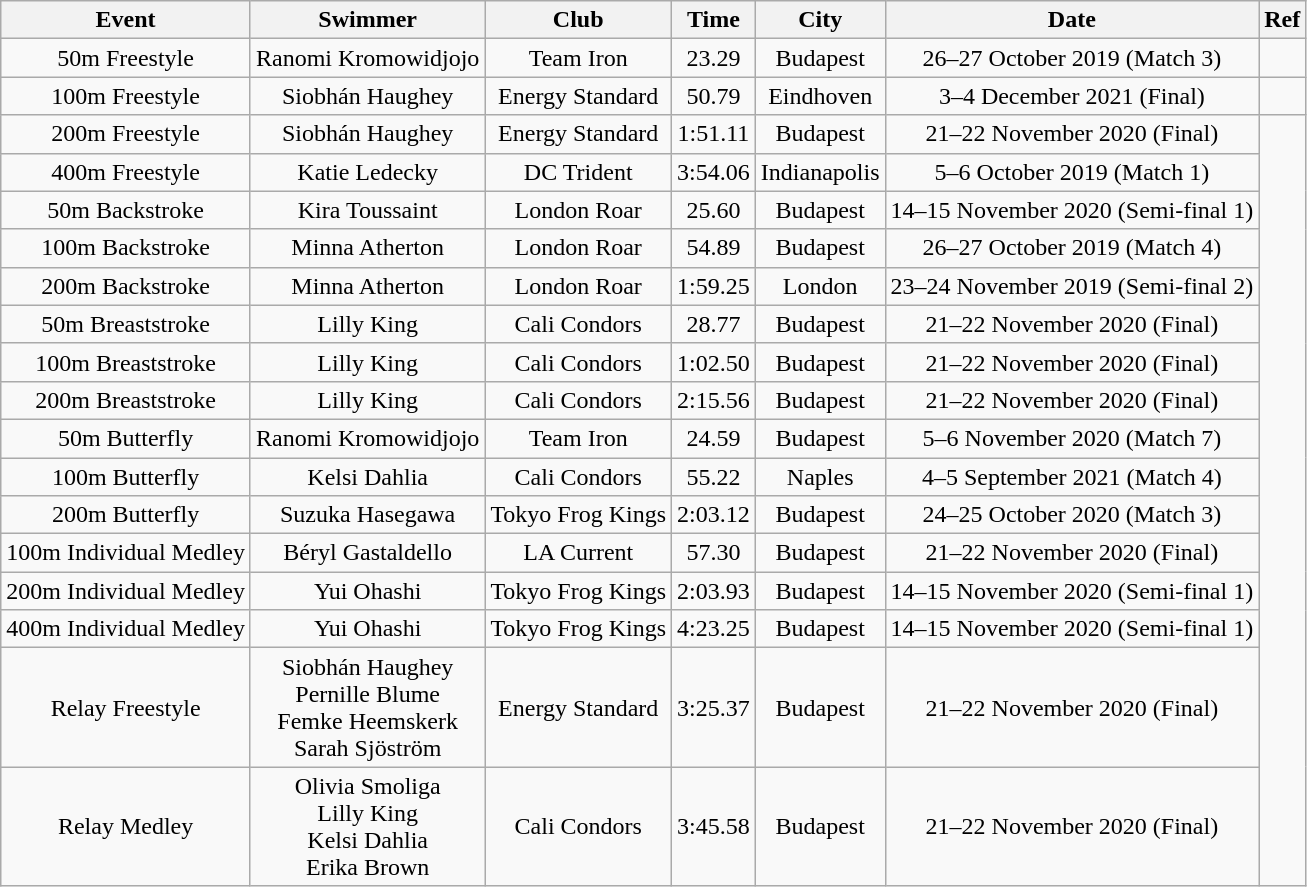<table class="wikitable" style="text-align:center;">
<tr>
<th>Event</th>
<th>Swimmer</th>
<th>Club</th>
<th>Time</th>
<th>City</th>
<th>Date</th>
<th>Ref</th>
</tr>
<tr>
<td>50m   Freestyle</td>
<td>Ranomi Kromowidjojo</td>
<td>Team Iron</td>
<td>23.29</td>
<td>Budapest</td>
<td>26–27 October 2019 (Match 3)</td>
</tr>
<tr>
<td>100m Freestyle</td>
<td>Siobhán Haughey</td>
<td>Energy Standard</td>
<td>50.79</td>
<td>Eindhoven</td>
<td>3–4 December 2021 (Final)</td>
<td></td>
</tr>
<tr>
<td>200m Freestyle</td>
<td>Siobhán Haughey</td>
<td>Energy Standard</td>
<td>1:51.11</td>
<td>Budapest</td>
<td>21–22 November 2020 (Final)</td>
</tr>
<tr>
<td>400m Freestyle</td>
<td>Katie Ledecky</td>
<td>DC Trident</td>
<td>3:54.06</td>
<td>Indianapolis</td>
<td>5–6 October 2019 (Match 1)</td>
</tr>
<tr>
<td>50m Backstroke</td>
<td>Kira Toussaint</td>
<td>London Roar</td>
<td>25.60</td>
<td>Budapest</td>
<td>14–15 November 2020 (Semi-final 1)</td>
</tr>
<tr>
<td>100m Backstroke</td>
<td>Minna Atherton</td>
<td>London Roar</td>
<td>54.89</td>
<td>Budapest</td>
<td>26–27 October 2019 (Match 4)</td>
</tr>
<tr>
<td>200m Backstroke</td>
<td>Minna Atherton</td>
<td>London Roar</td>
<td>1:59.25</td>
<td>London</td>
<td>23–24 November 2019 (Semi-final 2)</td>
</tr>
<tr>
<td>50m Breaststroke</td>
<td>Lilly King</td>
<td>Cali Condors</td>
<td>28.77</td>
<td>Budapest</td>
<td>21–22 November 2020 (Final)</td>
</tr>
<tr>
<td>100m Breaststroke</td>
<td>Lilly King</td>
<td>Cali Condors</td>
<td>1:02.50</td>
<td>Budapest</td>
<td>21–22 November 2020 (Final)</td>
</tr>
<tr>
<td>200m Breaststroke</td>
<td>Lilly King</td>
<td>Cali Condors</td>
<td>2:15.56</td>
<td>Budapest</td>
<td>21–22 November 2020 (Final)</td>
</tr>
<tr>
<td>50m Butterfly</td>
<td>Ranomi Kromowidjojo</td>
<td>Team Iron</td>
<td>24.59</td>
<td>Budapest</td>
<td>5–6 November 2020 (Match 7)</td>
</tr>
<tr>
<td>100m Butterfly</td>
<td>Kelsi Dahlia</td>
<td>Cali Condors</td>
<td>55.22</td>
<td>Naples</td>
<td>4–5 September 2021 (Match 4)</td>
</tr>
<tr>
<td>200m Butterfly</td>
<td>Suzuka Hasegawa</td>
<td>Tokyo Frog Kings</td>
<td>2:03.12</td>
<td>Budapest</td>
<td>24–25 October 2020 (Match 3)</td>
</tr>
<tr>
<td>100m Individual Medley</td>
<td>Béryl Gastaldello</td>
<td>LA Current</td>
<td>57.30</td>
<td>Budapest</td>
<td>21–22 November 2020 (Final)</td>
</tr>
<tr>
<td>200m Individual Medley</td>
<td>Yui Ohashi</td>
<td>Tokyo Frog Kings</td>
<td>2:03.93</td>
<td>Budapest</td>
<td>14–15 November 2020 (Semi-final 1)</td>
</tr>
<tr>
<td>400m Individual Medley</td>
<td>Yui Ohashi</td>
<td>Tokyo Frog Kings</td>
<td>4:23.25</td>
<td>Budapest</td>
<td>14–15 November 2020 (Semi-final 1)</td>
</tr>
<tr>
<td>Relay  Freestyle</td>
<td>Siobhán Haughey<br>Pernille Blume<br>Femke Heemskerk<br>Sarah Sjöström</td>
<td>Energy Standard</td>
<td>3:25.37</td>
<td>Budapest</td>
<td>21–22 November 2020 (Final)</td>
</tr>
<tr>
<td>Relay  Medley</td>
<td>Olivia Smoliga<br>Lilly King<br>Kelsi Dahlia<br>Erika Brown</td>
<td>Cali Condors</td>
<td>3:45.58</td>
<td>Budapest</td>
<td>21–22 November 2020 (Final)</td>
</tr>
</table>
